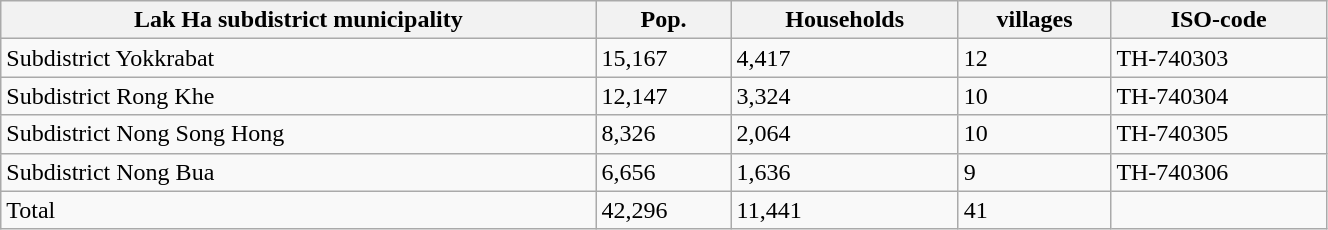<table class="wikitable" style="width:70%;">
<tr>
<th>Lak Ha subdistrict municipality</th>
<th>Pop.</th>
<th>Households</th>
<th>villages</th>
<th>ISO-code</th>
</tr>
<tr>
<td>Subdistrict Yokkrabat</td>
<td>15,167</td>
<td>4,417</td>
<td>12</td>
<td>TH-740303</td>
</tr>
<tr>
<td>Subdistrict Rong Khe</td>
<td>12,147</td>
<td>3,324</td>
<td>10</td>
<td>TH-740304</td>
</tr>
<tr>
<td>Subdistrict Nong Song Hong</td>
<td>8,326</td>
<td>2,064</td>
<td>10</td>
<td>TH-740305</td>
</tr>
<tr>
<td>Subdistrict Nong Bua</td>
<td>6,656</td>
<td>1,636</td>
<td>9</td>
<td>TH-740306</td>
</tr>
<tr>
<td>Total</td>
<td>42,296</td>
<td>11,441</td>
<td>41</td>
<td></td>
</tr>
</table>
